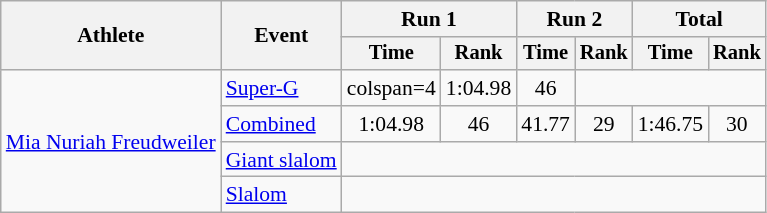<table class="wikitable" style="font-size:90%">
<tr>
<th rowspan=2>Athlete</th>
<th rowspan=2>Event</th>
<th colspan=2>Run 1</th>
<th colspan=2>Run 2</th>
<th colspan=2>Total</th>
</tr>
<tr style="font-size:95%">
<th>Time</th>
<th>Rank</th>
<th>Time</th>
<th>Rank</th>
<th>Time</th>
<th>Rank</th>
</tr>
<tr align=center>
<td align="left" rowspan="4"><a href='#'>Mia Nuriah Freudweiler</a></td>
<td align="left"><a href='#'>Super-G</a></td>
<td>colspan=4</td>
<td>1:04.98</td>
<td>46</td>
</tr>
<tr align=center>
<td align="left"><a href='#'>Combined</a></td>
<td>1:04.98</td>
<td>46</td>
<td>41.77</td>
<td>29</td>
<td>1:46.75</td>
<td>30</td>
</tr>
<tr align=center>
<td align="left"><a href='#'>Giant slalom</a></td>
<td colspan=6></td>
</tr>
<tr align=center>
<td align="left"><a href='#'>Slalom</a></td>
<td colspan=6></td>
</tr>
</table>
